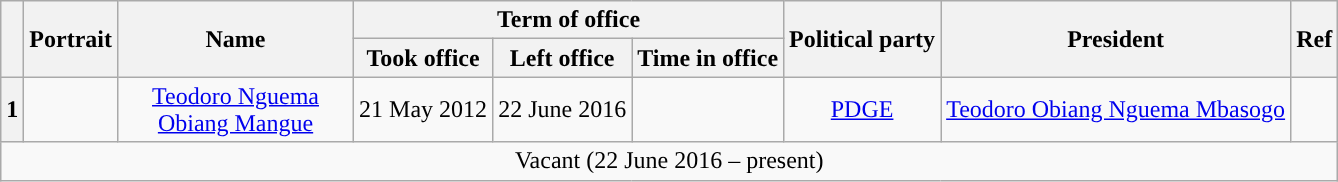<table class="wikitable" style="text-align:center">
<tr>
<th rowspan="2"></th>
<th rowspan="2">Portrait</th>
<th rowspan="2" width="150">Name<br></th>
<th colspan="3">Term of office</th>
<th rowspan="2">Political party</th>
<th rowspan="2">President</th>
<th rowspan="2">Ref</th>
</tr>
<tr>
<th>Took office</th>
<th>Left office</th>
<th>Time in office</th>
</tr>
<tr>
<th style="background-color:">1</th>
<td></td>
<td><a href='#'>Teodoro Nguema Obiang Mangue</a><br></td>
<td>21 May 2012</td>
<td>22 June 2016</td>
<td></td>
<td><a href='#'>PDGE</a></td>
<td><a href='#'>Teodoro Obiang Nguema Mbasogo</a></td>
<td></td>
</tr>
<tr>
<td colspan="9">Vacant (22 June 2016 – present)</td>
</tr>
</table>
